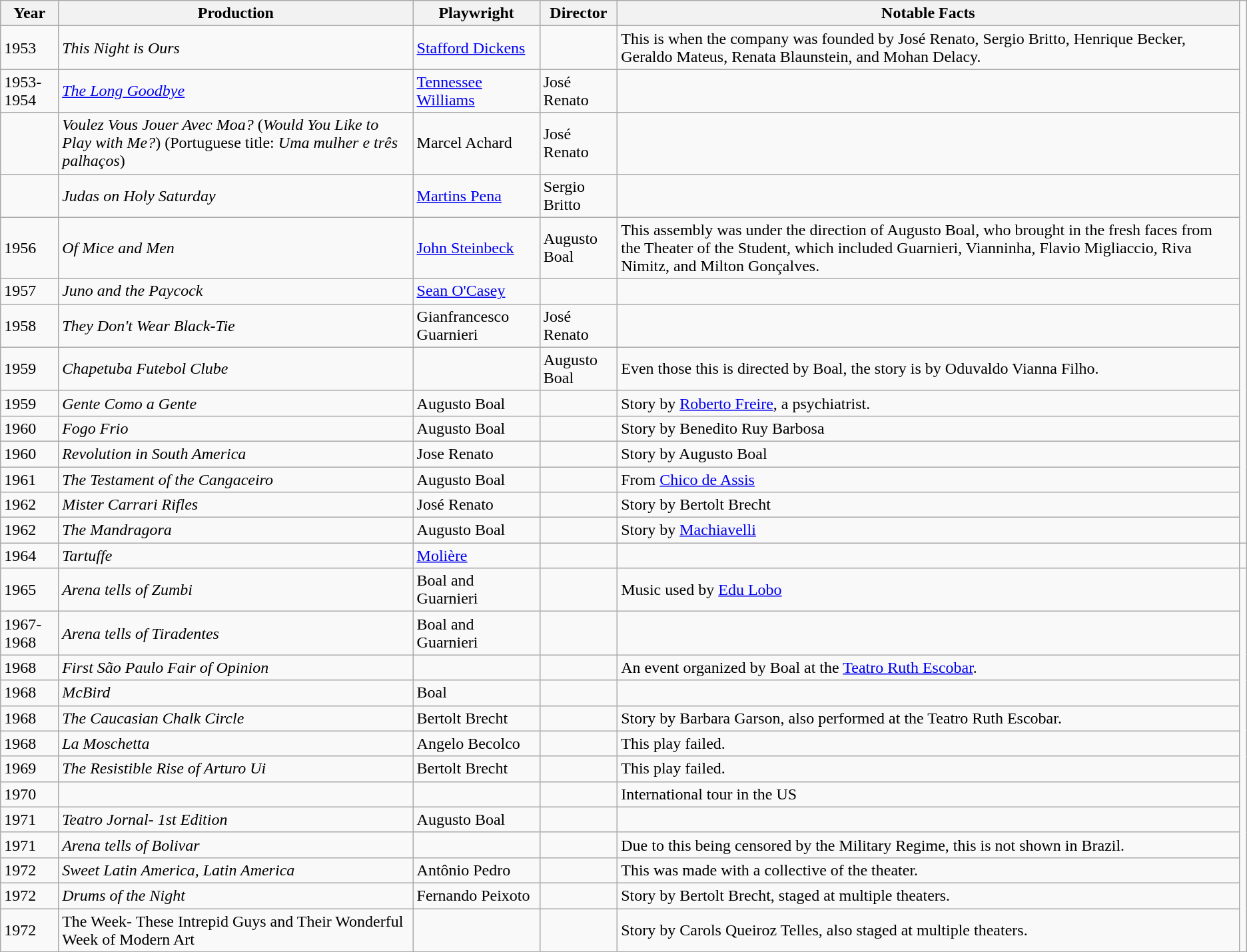<table class="wikitable">
<tr>
<th>Year</th>
<th>Production</th>
<th>Playwright</th>
<th>Director</th>
<th>Notable Facts</th>
</tr>
<tr>
<td>1953</td>
<td><em>This Night is Ours</em></td>
<td><a href='#'>Stafford Dickens</a></td>
<td></td>
<td>This is when the company was founded by José Renato, Sergio Britto, Henrique Becker, Geraldo Mateus, Renata Blaunstein, and Mohan Delacy.</td>
</tr>
<tr>
<td>1953-1954</td>
<td><em><a href='#'>The Long Goodbye</a></em></td>
<td><a href='#'>Tennessee Williams</a></td>
<td>José Renato</td>
<td></td>
</tr>
<tr>
<td></td>
<td><em>Voulez Vous Jouer Avec Moa?</em> (<em>Would You Like to Play with Me?</em>) (Portuguese title: <em>Uma mulher e três palhaços</em>)</td>
<td>Marcel Achard</td>
<td>José Renato</td>
<td></td>
</tr>
<tr>
<td></td>
<td><em>Judas on Holy Saturday</em></td>
<td><a href='#'>Martins Pena</a></td>
<td>Sergio Britto</td>
<td></td>
</tr>
<tr>
<td>1956</td>
<td><em>Of Mice and Men</em></td>
<td><a href='#'>John Steinbeck</a></td>
<td>Augusto Boal</td>
<td>This assembly was under the direction of Augusto Boal, who brought in the fresh faces from the Theater of the Student, which included Guarnieri, Vianninha, Flavio Migliaccio, Riva Nimitz, and Milton Gonçalves.</td>
</tr>
<tr>
<td>1957</td>
<td><em>Juno and the Paycock</em></td>
<td><a href='#'>Sean O'Casey</a></td>
<td></td>
<td></td>
</tr>
<tr>
<td>1958</td>
<td><em>They Don't Wear Black-Tie</em></td>
<td>Gianfrancesco Guarnieri</td>
<td>José Renato</td>
<td></td>
</tr>
<tr>
<td>1959</td>
<td><em>Chapetuba Futebol Clube</em></td>
<td></td>
<td>Augusto Boal</td>
<td>Even those this is directed by Boal, the story is by Oduvaldo Vianna Filho.</td>
</tr>
<tr>
<td>1959</td>
<td><em>Gente Como a Gente</em></td>
<td>Augusto Boal</td>
<td></td>
<td>Story by <a href='#'>Roberto Freire</a>, a psychiatrist.</td>
</tr>
<tr>
<td>1960</td>
<td><em>Fogo Frio</em></td>
<td>Augusto Boal</td>
<td></td>
<td>Story by Benedito Ruy Barbosa</td>
</tr>
<tr>
<td>1960</td>
<td><em>Revolution in South America</em></td>
<td>Jose Renato</td>
<td></td>
<td>Story by Augusto Boal</td>
</tr>
<tr>
<td>1961</td>
<td><em>The Testament of the Cangaceiro</em></td>
<td>Augusto Boal</td>
<td></td>
<td>From <a href='#'>Chico de Assis</a></td>
</tr>
<tr>
<td>1962</td>
<td><em>Mister Carrari Rifles</em></td>
<td>José Renato</td>
<td></td>
<td>Story by Bertolt Brecht</td>
</tr>
<tr>
<td>1962</td>
<td><em>The Mandragora</em></td>
<td>Augusto Boal</td>
<td></td>
<td>Story by <a href='#'>Machiavelli</a></td>
</tr>
<tr>
<td>1964</td>
<td><em>Tartuffe</em></td>
<td><a href='#'>Molière</a></td>
<td></td>
<td></td>
<td></td>
</tr>
<tr>
<td>1965</td>
<td><em>Arena tells of Zumbi</em></td>
<td>Boal and Guarnieri</td>
<td></td>
<td>Music used by <a href='#'>Edu Lobo</a></td>
</tr>
<tr>
<td>1967-1968</td>
<td><em>Arena tells of Tiradentes</em></td>
<td>Boal and Guarnieri</td>
<td></td>
<td></td>
</tr>
<tr>
<td>1968</td>
<td><em>First São Paulo Fair of Opinion</em></td>
<td></td>
<td></td>
<td>An event organized by Boal at the <a href='#'>Teatro Ruth Escobar</a>.</td>
</tr>
<tr>
<td>1968</td>
<td><em>McBird</em></td>
<td>Boal</td>
<td></td>
<td></td>
</tr>
<tr>
<td>1968</td>
<td><em>The Caucasian Chalk Circle</em></td>
<td>Bertolt Brecht</td>
<td></td>
<td>Story by Barbara Garson, also performed at the Teatro Ruth Escobar.</td>
</tr>
<tr>
<td>1968</td>
<td><em>La Moschetta</em></td>
<td>Angelo Becolco</td>
<td></td>
<td>This play failed.</td>
</tr>
<tr>
<td>1969</td>
<td><em>The Resistible Rise of Arturo Ui</em></td>
<td>Bertolt Brecht</td>
<td></td>
<td>This play failed.</td>
</tr>
<tr>
<td>1970</td>
<td></td>
<td></td>
<td></td>
<td>International tour in the US</td>
</tr>
<tr>
<td>1971</td>
<td><em>Teatro Jornal- 1st Edition</em></td>
<td>Augusto Boal</td>
<td></td>
<td></td>
</tr>
<tr>
<td>1971</td>
<td><em>Arena tells of Bolivar</em></td>
<td></td>
<td></td>
<td>Due to this being censored by the Military Regime, this is not shown in Brazil.</td>
</tr>
<tr>
<td>1972</td>
<td><em>Sweet Latin America, Latin America</em></td>
<td>Antônio Pedro</td>
<td></td>
<td>This was made with a collective of the theater.</td>
</tr>
<tr>
<td>1972</td>
<td><em>Drums of the Night</em></td>
<td>Fernando Peixoto</td>
<td></td>
<td>Story by Bertolt Brecht, staged at multiple theaters.</td>
</tr>
<tr>
<td>1972</td>
<td>The Week- These Intrepid Guys and Their Wonderful Week of Modern Art</td>
<td></td>
<td></td>
<td>Story by Carols Queiroz Telles, also staged at multiple theaters.</td>
</tr>
</table>
